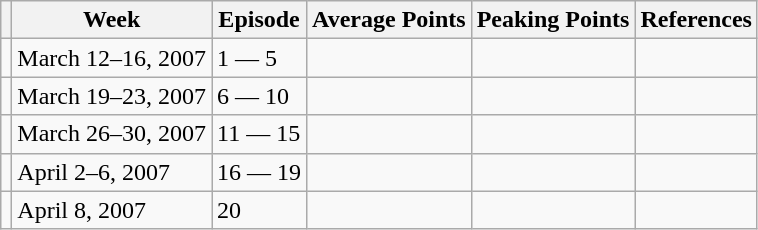<table class="wikitable">
<tr>
<th></th>
<th>Week</th>
<th>Episode</th>
<th>Average Points</th>
<th>Peaking Points</th>
<th>References</th>
</tr>
<tr>
<td></td>
<td>March 12–16, 2007</td>
<td>1 — 5</td>
<td></td>
<td></td>
<td></td>
</tr>
<tr>
<td></td>
<td>March 19–23, 2007</td>
<td>6 — 10</td>
<td></td>
<td></td>
<td></td>
</tr>
<tr>
<td></td>
<td>March 26–30, 2007</td>
<td>11 — 15</td>
<td></td>
<td></td>
<td></td>
</tr>
<tr>
<td></td>
<td>April 2–6, 2007</td>
<td>16 — 19</td>
<td></td>
<td></td>
<td></td>
</tr>
<tr>
<td></td>
<td>April 8, 2007</td>
<td>20</td>
<td></td>
<td></td>
<td></td>
</tr>
</table>
